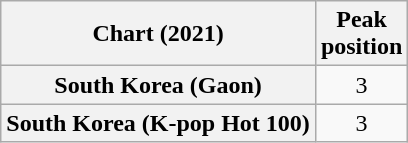<table class="wikitable plainrowheaders" style="text-align:center">
<tr>
<th scope="col">Chart (2021)</th>
<th scope="col">Peak<br>position</th>
</tr>
<tr>
<th scope="row">South Korea (Gaon)</th>
<td>3</td>
</tr>
<tr>
<th scope="row">South Korea (K-pop Hot 100)</th>
<td>3</td>
</tr>
</table>
